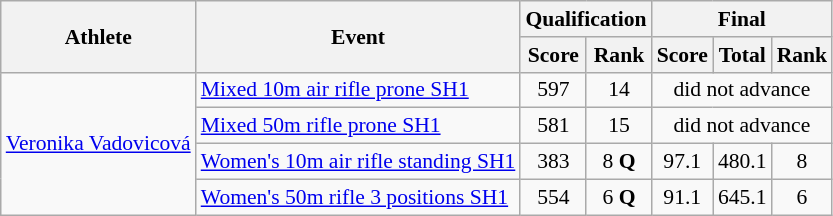<table class=wikitable style="font-size:90%">
<tr>
<th rowspan="2">Athlete</th>
<th rowspan="2">Event</th>
<th colspan="2">Qualification</th>
<th colspan="3">Final</th>
</tr>
<tr>
<th>Score</th>
<th>Rank</th>
<th>Score</th>
<th>Total</th>
<th>Rank</th>
</tr>
<tr>
<td rowspan="4"><a href='#'>Veronika Vadovicová</a></td>
<td><a href='#'>Mixed 10m air rifle prone SH1</a></td>
<td align=center>597</td>
<td align=center>14</td>
<td align=center colspan="3">did not advance</td>
</tr>
<tr>
<td><a href='#'>Mixed 50m rifle prone SH1</a></td>
<td align=center>581</td>
<td align=center>15</td>
<td align=center colspan="3">did not advance</td>
</tr>
<tr>
<td><a href='#'>Women's 10m air rifle standing SH1</a></td>
<td align=center>383</td>
<td align=center>8 <strong>Q</strong></td>
<td align=center>97.1</td>
<td align=center>480.1</td>
<td align=center>8</td>
</tr>
<tr>
<td><a href='#'>Women's 50m rifle 3 positions SH1</a></td>
<td align=center>554</td>
<td align=center>6 <strong>Q</strong></td>
<td align=center>91.1</td>
<td align=center>645.1</td>
<td align=center>6</td>
</tr>
</table>
